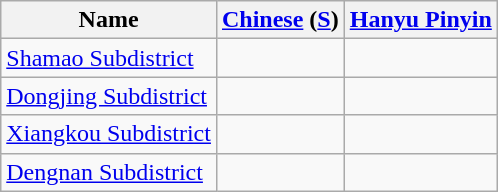<table class="wikitable">
<tr>
<th>Name</th>
<th><a href='#'>Chinese</a> (<a href='#'>S</a>)</th>
<th><a href='#'>Hanyu Pinyin</a></th>
</tr>
<tr>
<td><a href='#'>Shamao Subdistrict</a></td>
<td></td>
<td></td>
</tr>
<tr>
<td><a href='#'>Dongjing Subdistrict</a></td>
<td></td>
<td></td>
</tr>
<tr>
<td><a href='#'>Xiangkou Subdistrict</a></td>
<td></td>
<td></td>
</tr>
<tr>
<td><a href='#'>Dengnan Subdistrict</a></td>
<td></td>
<td></td>
</tr>
</table>
